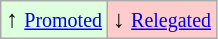<table class="wikitable" align="center">
<tr>
<td style="background:#ddffdd">↑ <small><a href='#'>Promoted</a></small></td>
<td style="background:#ffcccc">↓ <small><a href='#'>Relegated</a></small></td>
</tr>
</table>
